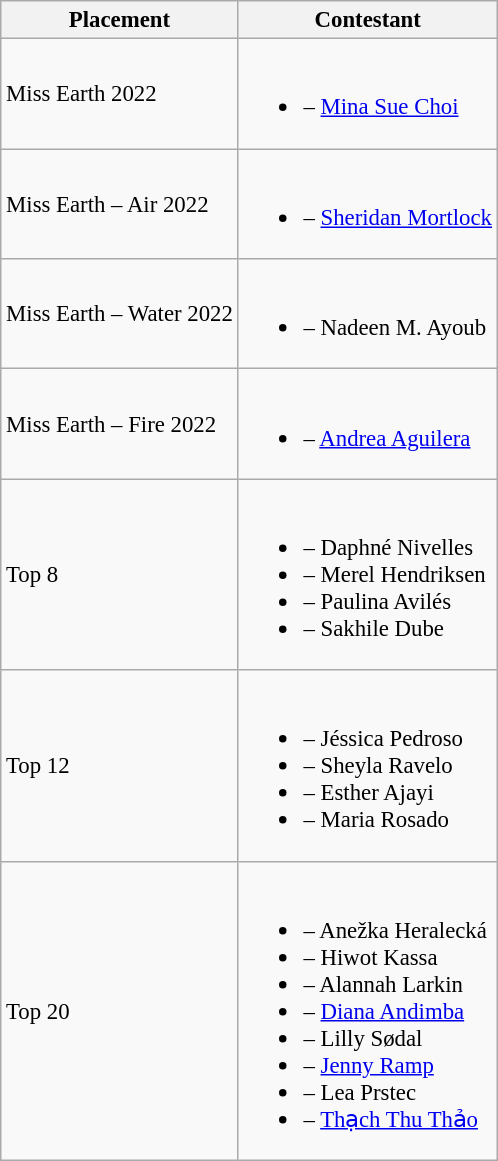<table class="wikitable sortable" style="font-size: 95%;">
<tr>
<th>Placement</th>
<th>Contestant</th>
</tr>
<tr>
<td>Miss Earth 2022</td>
<td><br><ul><li> – <a href='#'>Mina Sue Choi</a></li></ul></td>
</tr>
<tr>
<td>Miss Earth – Air 2022</td>
<td><br><ul><li> – <a href='#'>Sheridan Mortlock</a></li></ul></td>
</tr>
<tr>
<td>Miss Earth – Water 2022</td>
<td><br><ul><li> – Nadeen M. Ayoub</li></ul></td>
</tr>
<tr>
<td>Miss Earth – Fire 2022</td>
<td><br><ul><li> – <a href='#'>Andrea Aguilera</a></li></ul></td>
</tr>
<tr>
<td>Top 8</td>
<td><br><ul><li> – Daphné Nivelles</li><li> – Merel Hendriksen</li><li> – Paulina Avilés</li><li> – Sakhile Dube</li></ul></td>
</tr>
<tr>
<td>Top 12</td>
<td><br><ul><li> – Jéssica Pedroso</li><li> – Sheyla Ravelo</li><li> – Esther Ajayi</li><li> – Maria Rosado</li></ul></td>
</tr>
<tr>
<td>Top 20</td>
<td><br><ul><li> – Anežka Heralecká</li><li> – Hiwot Kassa</li><li> – Alannah Larkin</li><li> – <a href='#'>Diana Andimba</a></li><li> – Lilly Sødal</li><li> – <a href='#'>Jenny Ramp</a></li><li> – Lea Prstec</li><li> – <a href='#'>Thạch Thu Thảo</a></li></ul></td>
</tr>
</table>
